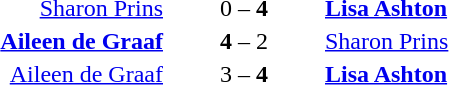<table style="text-align:center">
<tr>
<th width=223></th>
<th width=100></th>
<th width=223></th>
</tr>
<tr>
<td align=right><a href='#'>Sharon Prins</a> </td>
<td>0 – <strong>4</strong></td>
<td align=left> <strong><a href='#'>Lisa Ashton</a></strong></td>
</tr>
<tr>
<td align=right><strong><a href='#'>Aileen de Graaf</a></strong> </td>
<td><strong>4</strong> – 2</td>
<td align=left> <a href='#'>Sharon Prins</a></td>
</tr>
<tr>
<td align=right><a href='#'>Aileen de Graaf</a> </td>
<td>3 – <strong>4</strong></td>
<td align=left> <strong><a href='#'>Lisa Ashton</a></strong></td>
</tr>
</table>
